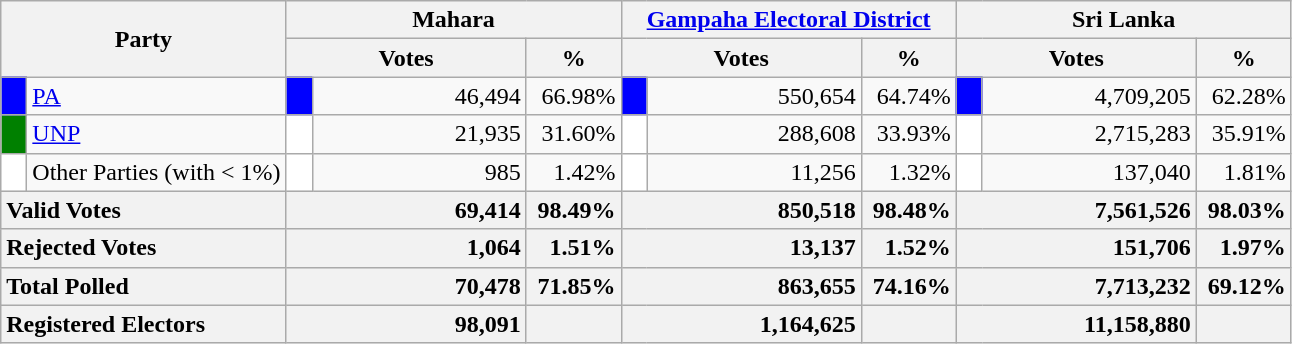<table class="wikitable">
<tr>
<th colspan="2" width="144px"rowspan="2">Party</th>
<th colspan="3" width="216px">Mahara</th>
<th colspan="3" width="216px"><a href='#'>Gampaha Electoral District</a></th>
<th colspan="3" width="216px">Sri Lanka</th>
</tr>
<tr>
<th colspan="2" width="144px">Votes</th>
<th>%</th>
<th colspan="2" width="144px">Votes</th>
<th>%</th>
<th colspan="2" width="144px">Votes</th>
<th>%</th>
</tr>
<tr>
<td style="background-color:blue;" width="10px"></td>
<td style="text-align:left;"><a href='#'>PA</a></td>
<td style="background-color:blue;" width="10px"></td>
<td style="text-align:right;">46,494</td>
<td style="text-align:right;">66.98%</td>
<td style="background-color:blue;" width="10px"></td>
<td style="text-align:right;">550,654</td>
<td style="text-align:right;">64.74%</td>
<td style="background-color:blue;" width="10px"></td>
<td style="text-align:right;">4,709,205</td>
<td style="text-align:right;">62.28%</td>
</tr>
<tr>
<td style="background-color:green;" width="10px"></td>
<td style="text-align:left;"><a href='#'>UNP</a></td>
<td style="background-color:white;" width="10px"></td>
<td style="text-align:right;">21,935</td>
<td style="text-align:right;">31.60%</td>
<td style="background-color:white;" width="10px"></td>
<td style="text-align:right;">288,608</td>
<td style="text-align:right;">33.93%</td>
<td style="background-color:white;" width="10px"></td>
<td style="text-align:right;">2,715,283</td>
<td style="text-align:right;">35.91%</td>
</tr>
<tr>
<td style="background-color:white;" width="10px"></td>
<td style="text-align:left;">Other Parties (with < 1%)</td>
<td style="background-color:white;" width="10px"></td>
<td style="text-align:right;">985</td>
<td style="text-align:right;">1.42%</td>
<td style="background-color:white;" width="10px"></td>
<td style="text-align:right;">11,256</td>
<td style="text-align:right;">1.32%</td>
<td style="background-color:white;" width="10px"></td>
<td style="text-align:right;">137,040</td>
<td style="text-align:right;">1.81%</td>
</tr>
<tr>
<th colspan="2" width="144px"style="text-align:left;">Valid Votes</th>
<th style="text-align:right;"colspan="2" width="144px">69,414</th>
<th style="text-align:right;">98.49%</th>
<th style="text-align:right;"colspan="2" width="144px">850,518</th>
<th style="text-align:right;">98.48%</th>
<th style="text-align:right;"colspan="2" width="144px">7,561,526</th>
<th style="text-align:right;">98.03%</th>
</tr>
<tr>
<th colspan="2" width="144px"style="text-align:left;">Rejected Votes</th>
<th style="text-align:right;"colspan="2" width="144px">1,064</th>
<th style="text-align:right;">1.51%</th>
<th style="text-align:right;"colspan="2" width="144px">13,137</th>
<th style="text-align:right;">1.52%</th>
<th style="text-align:right;"colspan="2" width="144px">151,706</th>
<th style="text-align:right;">1.97%</th>
</tr>
<tr>
<th colspan="2" width="144px"style="text-align:left;">Total Polled</th>
<th style="text-align:right;"colspan="2" width="144px">70,478</th>
<th style="text-align:right;">71.85%</th>
<th style="text-align:right;"colspan="2" width="144px">863,655</th>
<th style="text-align:right;">74.16%</th>
<th style="text-align:right;"colspan="2" width="144px">7,713,232</th>
<th style="text-align:right;">69.12%</th>
</tr>
<tr>
<th colspan="2" width="144px"style="text-align:left;">Registered Electors</th>
<th style="text-align:right;"colspan="2" width="144px">98,091</th>
<th></th>
<th style="text-align:right;"colspan="2" width="144px">1,164,625</th>
<th></th>
<th style="text-align:right;"colspan="2" width="144px">11,158,880</th>
<th></th>
</tr>
</table>
